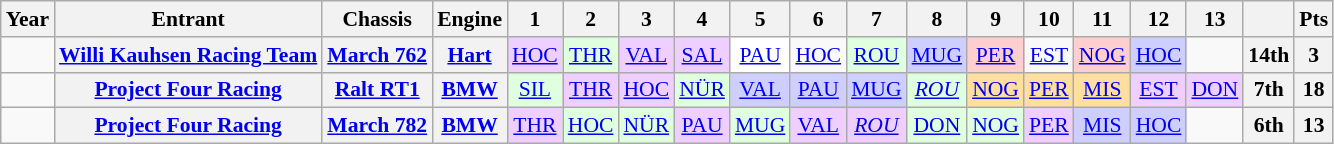<table class="wikitable" style="text-align:center; font-size:90%">
<tr>
<th>Year</th>
<th>Entrant</th>
<th>Chassis</th>
<th>Engine</th>
<th>1</th>
<th>2</th>
<th>3</th>
<th>4</th>
<th>5</th>
<th>6</th>
<th>7</th>
<th>8</th>
<th>9</th>
<th>10</th>
<th>11</th>
<th>12</th>
<th>13</th>
<th></th>
<th>Pts</th>
</tr>
<tr>
<td></td>
<th><a href='#'>Willi Kauhsen Racing Team</a></th>
<th><a href='#'>March 762</a></th>
<th><a href='#'>Hart</a></th>
<td style="background:#EFCFFF;"><a href='#'>HOC</a><br></td>
<td style="background:#DFFFDF;"><a href='#'>THR</a><br></td>
<td style="background:#EFCFFF;"><a href='#'>VAL</a><br></td>
<td style="background:#EFCFFF;"><a href='#'>SAL</a><br></td>
<td style="background:#FFFFFF;"><a href='#'>PAU</a><br></td>
<td><a href='#'>HOC</a></td>
<td style="background:#DFFFDF;"><a href='#'>ROU</a><br></td>
<td style="background:#CFCFFF;"><a href='#'>MUG</a><br></td>
<td style="background:#FFCFCF;"><a href='#'>PER</a><br></td>
<td><a href='#'>EST</a></td>
<td style="background:#FFCFCF;"><a href='#'>NOG</a><br></td>
<td style="background:#CFCFFF;"><a href='#'>HOC</a><br></td>
<td></td>
<th>14th</th>
<th>3</th>
</tr>
<tr>
<td></td>
<th><a href='#'>Project Four Racing</a></th>
<th><a href='#'>Ralt RT1</a></th>
<th><a href='#'>BMW</a></th>
<td style="background:#DFFFDF;"><a href='#'>SIL</a><br></td>
<td style="background:#EFCFFF;"><a href='#'>THR</a><br></td>
<td style="background:#EFCFFF;"><a href='#'>HOC</a><br></td>
<td style="background:#DFFFDF;"><a href='#'>NÜR</a><br><small></small></td>
<td style="background:#CFCFFF;"><a href='#'>VAL</a><br></td>
<td style="background:#CFCFFF;"><a href='#'>PAU</a><br></td>
<td style="background:#CFCFFF;"><a href='#'>MUG</a><br></td>
<td style="background:#DFFFDF;"><em><a href='#'>ROU</a></em><br></td>
<td style="background:#FFDF9F;"><a href='#'>NOG</a><br></td>
<td style="background:#FFDF9F;"><a href='#'>PER</a><br></td>
<td style="background:#FFDF9F;"><a href='#'>MIS</a><br></td>
<td style="background:#EFCFFF;"><a href='#'>EST</a><br></td>
<td style="background:#EFCFFF;"><a href='#'>DON</a><br></td>
<th>7th</th>
<th>18</th>
</tr>
<tr>
<td></td>
<th><a href='#'>Project Four Racing</a></th>
<th><a href='#'>March 782</a></th>
<th><a href='#'>BMW</a></th>
<td style="background:#EFCFFF;"><a href='#'>THR</a><br></td>
<td style="background:#DFFFDF;"><a href='#'>HOC</a><br><small></small></td>
<td style="background:#DFFFDF;"><a href='#'>NÜR</a><br></td>
<td style="background:#EFCFFF;"><a href='#'>PAU</a><br></td>
<td style="background:#DFFFDF;"><a href='#'>MUG</a><br></td>
<td style="background:#EFCFFF;"><a href='#'>VAL</a><br></td>
<td style="background:#EFCFFF;"><em><a href='#'>ROU</a></em><br></td>
<td style="background:#DFFFDF;"><a href='#'>DON</a><br></td>
<td style="background:#DFFFDF;"><a href='#'>NOG</a><br></td>
<td style="background:#EFCFFF;"><a href='#'>PER</a><br></td>
<td style="background:#CFCFFF;"><a href='#'>MIS</a><br></td>
<td style="background:#CFCFFF;"><a href='#'>HOC</a><br></td>
<td></td>
<th>6th</th>
<th>13</th>
</tr>
</table>
